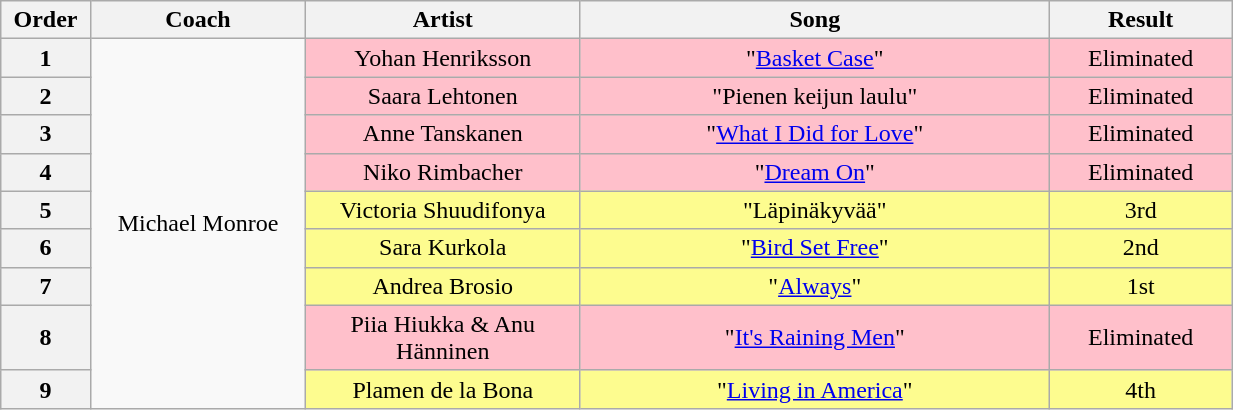<table class="wikitable" style="text-align: center; width:65%;">
<tr>
<th style="width:02%;">Order</th>
<th style="width:11%;">Coach</th>
<th style="width:14%;">Artist</th>
<th style="width:24%;">Song</th>
<th style="width:09%;">Result</th>
</tr>
<tr>
<th>1</th>
<td rowspan="9">Michael Monroe</td>
<td style="background:pink;">Yohan Henriksson</td>
<td style="background:pink;">"<a href='#'>Basket Case</a>"</td>
<td style="background:pink;">Eliminated</td>
</tr>
<tr>
<th>2</th>
<td style="background:pink;">Saara Lehtonen</td>
<td style="background:pink;">"Pienen keijun laulu"</td>
<td style="background:pink;">Eliminated</td>
</tr>
<tr>
<th>3</th>
<td style="background:pink;">Anne Tanskanen</td>
<td style="background:pink;">"<a href='#'>What I Did for Love</a>"</td>
<td style="background:pink;">Eliminated</td>
</tr>
<tr>
<th>4</th>
<td style="background:pink;">Niko Rimbacher</td>
<td style="background:pink;">"<a href='#'>Dream On</a>"</td>
<td style="background:pink;">Eliminated</td>
</tr>
<tr>
<th>5</th>
<td style="background:#fdfc8f;">Victoria Shuudifonya</td>
<td style="background:#fdfc8f;">"Läpinäkyvää"</td>
<td style="background:#fdfc8f;">3rd</td>
</tr>
<tr>
<th>6</th>
<td style="background:#fdfc8f;">Sara Kurkola</td>
<td style="background:#fdfc8f;">"<a href='#'>Bird Set Free</a>"</td>
<td style="background:#fdfc8f;">2nd</td>
</tr>
<tr>
<th>7</th>
<td style="background:#fdfc8f;">Andrea Brosio</td>
<td style="background:#fdfc8f;">"<a href='#'>Always</a>"</td>
<td style="background:#fdfc8f;">1st</td>
</tr>
<tr>
<th>8</th>
<td style="background:pink;">Piia Hiukka & Anu Hänninen</td>
<td style="background:pink;">"<a href='#'>It's Raining Men</a>"</td>
<td style="background:pink;">Eliminated</td>
</tr>
<tr>
<th>9</th>
<td style="background:#fdfc8f;">Plamen de la Bona</td>
<td style="background:#fdfc8f;">"<a href='#'>Living in America</a>"</td>
<td style="background:#fdfc8f;">4th</td>
</tr>
</table>
